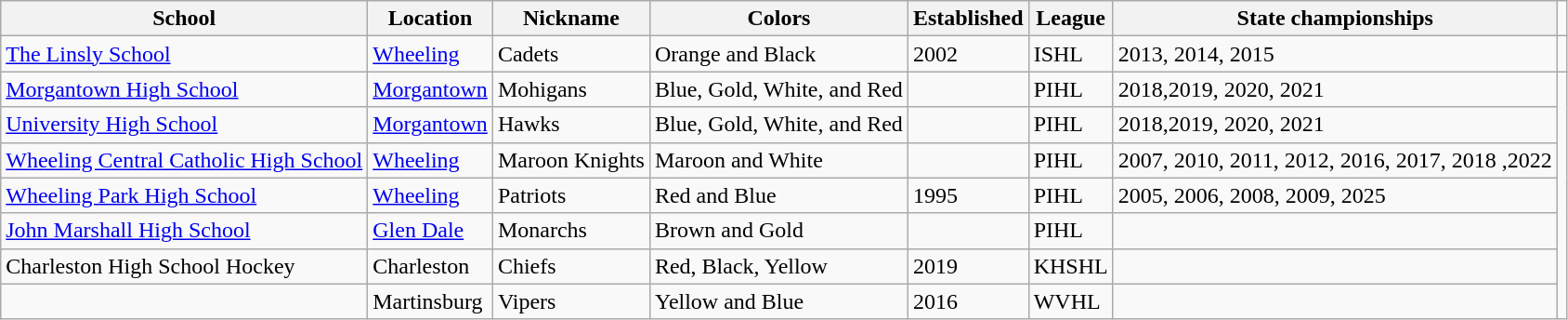<table class="wikitable">
<tr>
<th>School</th>
<th>Location</th>
<th>Nickname</th>
<th>Colors</th>
<th>Established</th>
<th>League</th>
<th>State championships</th>
</tr>
<tr>
<td><a href='#'>The Linsly School</a></td>
<td><a href='#'>Wheeling</a></td>
<td>Cadets</td>
<td>Orange and Black</td>
<td>2002</td>
<td>ISHL</td>
<td>2013, 2014, 2015</td>
<td></td>
</tr>
<tr>
<td><a href='#'>Morgantown High School</a></td>
<td><a href='#'>Morgantown</a></td>
<td>Mohigans</td>
<td>Blue, Gold, White, and Red</td>
<td></td>
<td>PIHL</td>
<td>2018,2019, 2020, 2021</td>
</tr>
<tr>
<td><a href='#'>University High School</a></td>
<td><a href='#'>Morgantown</a></td>
<td>Hawks</td>
<td>Blue, Gold, White, and Red</td>
<td></td>
<td>PIHL</td>
<td>2018,2019, 2020, 2021</td>
</tr>
<tr>
<td><a href='#'>Wheeling Central Catholic High School</a></td>
<td><a href='#'>Wheeling</a></td>
<td>Maroon Knights</td>
<td>Maroon and White</td>
<td></td>
<td>PIHL</td>
<td>2007, 2010, 2011, 2012, 2016, 2017, 2018 ,2022</td>
</tr>
<tr>
<td><a href='#'>Wheeling Park High School</a></td>
<td><a href='#'>Wheeling</a></td>
<td>Patriots</td>
<td>Red and Blue</td>
<td>1995</td>
<td>PIHL</td>
<td>2005, 2006, 2008, 2009, 2025</td>
</tr>
<tr>
<td><a href='#'>John Marshall High School</a></td>
<td><a href='#'>Glen Dale</a></td>
<td>Monarchs</td>
<td>Brown and Gold</td>
<td></td>
<td>PIHL</td>
<td></td>
</tr>
<tr>
<td>Charleston High School Hockey</td>
<td Charleston, West Virginia>Charleston</td>
<td>Chiefs</td>
<td>Red, Black, Yellow</td>
<td>2019</td>
<td>KHSHL</td>
<td></td>
</tr>
<tr>
<td></td>
<td Eastern Panhandle, West Virginia>Martinsburg</td>
<td>Vipers</td>
<td>Yellow and Blue</td>
<td>2016</td>
<td>WVHL</td>
<td></td>
</tr>
</table>
